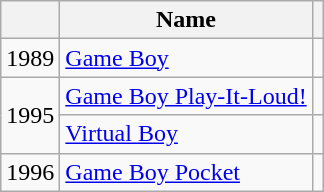<table class="wikitable sortable">
<tr>
<th scope="col"></th>
<th scope="col">Name</th>
<th scope="col"></th>
</tr>
<tr>
<td>1989</td>
<td scope="row"><a href='#'>Game Boy</a> </td>
<td></td>
</tr>
<tr>
<td rowspan="2">1995</td>
<td scope="row"><a href='#'>Game Boy Play-It-Loud!</a> </td>
<td></td>
</tr>
<tr>
<td scope="row"><a href='#'>Virtual Boy</a> </td>
<td></td>
</tr>
<tr>
<td>1996</td>
<td scope="row"><a href='#'>Game Boy Pocket</a></td>
<td></td>
</tr>
</table>
